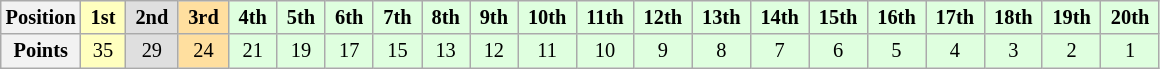<table class="wikitable" style="font-size:85%; text-align:center">
<tr>
<th>Position</th>
<td style="background:#ffffbf;"> <strong>1st</strong> </td>
<td style="background:#dfdfdf;"> <strong>2nd</strong> </td>
<td style="background:#ffdf9f;"> <strong>3rd</strong> </td>
<td style="background:#dfffdf;"> <strong>4th</strong> </td>
<td style="background:#dfffdf;"> <strong>5th</strong> </td>
<td style="background:#dfffdf;"> <strong>6th</strong> </td>
<td style="background:#dfffdf;"> <strong>7th</strong> </td>
<td style="background:#dfffdf;"> <strong>8th</strong> </td>
<td style="background:#dfffdf;"> <strong>9th</strong> </td>
<td style="background:#dfffdf;"> <strong>10th</strong> </td>
<td style="background:#dfffdf;"> <strong>11th</strong> </td>
<td style="background:#dfffdf;"> <strong>12th</strong> </td>
<td style="background:#dfffdf;"> <strong>13th</strong> </td>
<td style="background:#dfffdf;"> <strong>14th</strong> </td>
<td style="background:#dfffdf;"> <strong>15th</strong> </td>
<td style="background:#dfffdf;"> <strong>16th</strong> </td>
<td style="background:#dfffdf;"> <strong>17th</strong> </td>
<td style="background:#dfffdf;"> <strong>18th</strong> </td>
<td style="background:#dfffdf;"> <strong>19th</strong> </td>
<td style="background:#dfffdf;"> <strong>20th</strong> </td>
</tr>
<tr>
<th>Points</th>
<td style="background:#ffffbf;">35</td>
<td style="background:#dfdfdf;">29</td>
<td style="background:#ffdf9f;">24</td>
<td style="background:#dfffdf;">21</td>
<td style="background:#dfffdf;">19</td>
<td style="background:#dfffdf;">17</td>
<td style="background:#dfffdf;">15</td>
<td style="background:#dfffdf;">13</td>
<td style="background:#dfffdf;">12</td>
<td style="background:#dfffdf;">11</td>
<td style="background:#dfffdf;">10</td>
<td style="background:#dfffdf;">9</td>
<td style="background:#dfffdf;">8</td>
<td style="background:#dfffdf;">7</td>
<td style="background:#dfffdf;">6</td>
<td style="background:#dfffdf;">5</td>
<td style="background:#dfffdf;">4</td>
<td style="background:#dfffdf;">3</td>
<td style="background:#dfffdf;">2</td>
<td style="background:#dfffdf;">1</td>
</tr>
</table>
